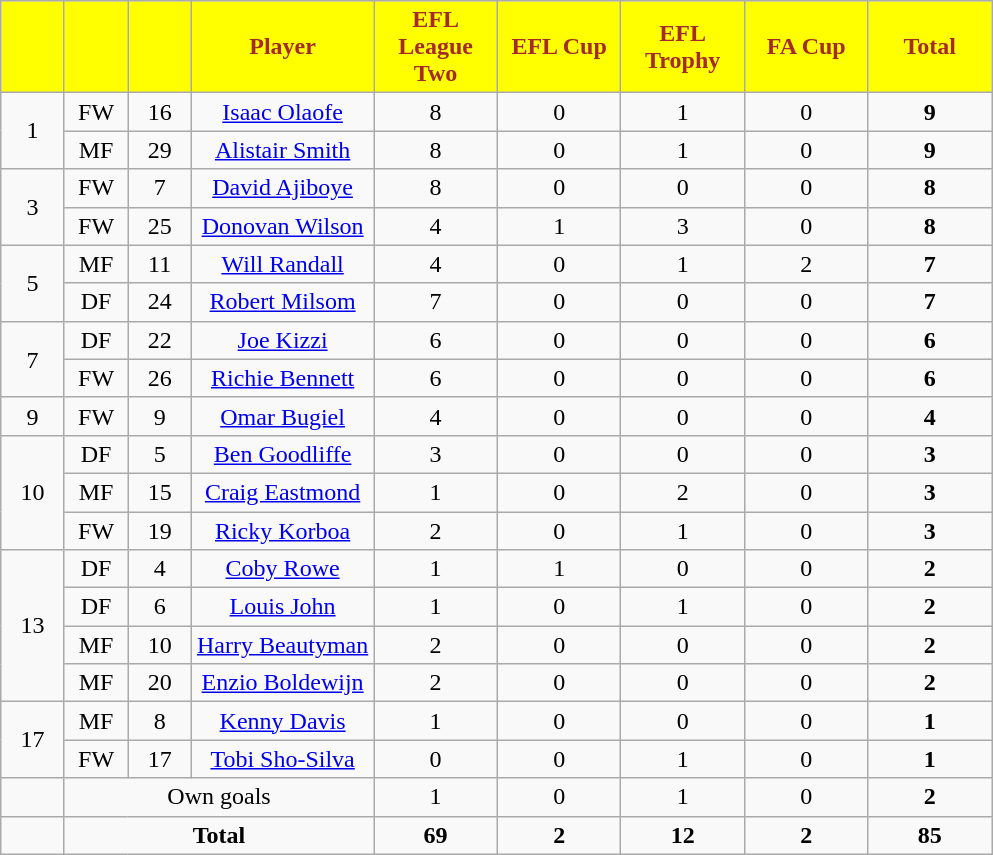<table class="wikitable sortable" style="text-align:center">
<tr>
<th style="background:#FFFF00; color:brown; width:35px;"></th>
<th style="background:#FFFF00; color:brown; width:35px;"></th>
<th style="background:#FFFF00; color:brown; width:35px;"></th>
<th style="background:#FFFF00; color:brown;">Player</th>
<th style="background:#FFFF00; color:brown; width:75px;">EFL League Two</th>
<th style="background:#FFFF00; color:brown; width:75px;">EFL Cup</th>
<th style="background:#FFFF00; color:brown; width:75px;">EFL Trophy</th>
<th style="background:#FFFF00; color:brown; width:75px;">FA Cup</th>
<th style="background:#FFFF00; color:brown; width:75px;"><strong>Total</strong></th>
</tr>
<tr>
<td rowspan=2>1</td>
<td>FW</td>
<td>16</td>
<td> <a href='#'>Isaac Olaofe</a></td>
<td>8</td>
<td>0</td>
<td>1</td>
<td>0</td>
<td><strong>9</strong></td>
</tr>
<tr>
<td>MF</td>
<td>29</td>
<td> <a href='#'>Alistair Smith</a></td>
<td>8</td>
<td>0</td>
<td>1</td>
<td>0</td>
<td><strong>9</strong></td>
</tr>
<tr>
<td rowspan=2>3</td>
<td>FW</td>
<td>7</td>
<td> <a href='#'>David Ajiboye</a></td>
<td>8</td>
<td>0</td>
<td>0</td>
<td>0</td>
<td><strong>8</strong></td>
</tr>
<tr>
<td>FW</td>
<td>25</td>
<td> <a href='#'>Donovan Wilson</a></td>
<td>4</td>
<td>1</td>
<td>3</td>
<td>0</td>
<td><strong>8</strong></td>
</tr>
<tr>
<td rowspan=2>5</td>
<td>MF</td>
<td>11</td>
<td> <a href='#'>Will Randall</a></td>
<td>4</td>
<td>0</td>
<td>1</td>
<td>2</td>
<td><strong>7</strong></td>
</tr>
<tr>
<td>DF</td>
<td>24</td>
<td> <a href='#'>Robert Milsom</a></td>
<td>7</td>
<td>0</td>
<td>0</td>
<td>0</td>
<td><strong>7</strong></td>
</tr>
<tr>
<td rowspan=2>7</td>
<td>DF</td>
<td>22</td>
<td> <a href='#'>Joe Kizzi</a></td>
<td>6</td>
<td>0</td>
<td>0</td>
<td>0</td>
<td><strong>6</strong></td>
</tr>
<tr>
<td>FW</td>
<td>26</td>
<td> <a href='#'>Richie Bennett</a></td>
<td>6</td>
<td>0</td>
<td>0</td>
<td>0</td>
<td><strong>6</strong></td>
</tr>
<tr>
<td>9</td>
<td>FW</td>
<td>9</td>
<td> <a href='#'>Omar Bugiel</a></td>
<td>4</td>
<td>0</td>
<td>0</td>
<td>0</td>
<td><strong>4</strong></td>
</tr>
<tr>
<td rowspan=3>10</td>
<td>DF</td>
<td>5</td>
<td> <a href='#'>Ben Goodliffe</a></td>
<td>3</td>
<td>0</td>
<td>0</td>
<td>0</td>
<td><strong>3</strong></td>
</tr>
<tr>
<td>MF</td>
<td>15</td>
<td> <a href='#'>Craig Eastmond</a></td>
<td>1</td>
<td>0</td>
<td>2</td>
<td>0</td>
<td><strong>3</strong></td>
</tr>
<tr>
<td>FW</td>
<td>19</td>
<td> <a href='#'>Ricky Korboa</a></td>
<td>2</td>
<td>0</td>
<td>1</td>
<td>0</td>
<td><strong>3</strong></td>
</tr>
<tr>
<td rowspan=4>13</td>
<td>DF</td>
<td>4</td>
<td> <a href='#'>Coby Rowe</a></td>
<td>1</td>
<td>1</td>
<td>0</td>
<td>0</td>
<td><strong>2</strong></td>
</tr>
<tr>
<td>DF</td>
<td>6</td>
<td> <a href='#'>Louis John</a></td>
<td>1</td>
<td>0</td>
<td>1</td>
<td>0</td>
<td><strong>2</strong></td>
</tr>
<tr>
<td>MF</td>
<td>10</td>
<td> <a href='#'>Harry Beautyman</a></td>
<td>2</td>
<td>0</td>
<td>0</td>
<td>0</td>
<td><strong>2</strong></td>
</tr>
<tr>
<td>MF</td>
<td>20</td>
<td> <a href='#'>Enzio Boldewijn</a></td>
<td>2</td>
<td>0</td>
<td>0</td>
<td>0</td>
<td><strong>2</strong></td>
</tr>
<tr>
<td rowspan=2>17</td>
<td>MF</td>
<td>8</td>
<td> <a href='#'>Kenny Davis</a></td>
<td>1</td>
<td>0</td>
<td>0</td>
<td>0</td>
<td><strong>1</strong></td>
</tr>
<tr>
<td>FW</td>
<td>17</td>
<td> <a href='#'>Tobi Sho-Silva</a></td>
<td>0</td>
<td>0</td>
<td>1</td>
<td>0</td>
<td><strong>1</strong></td>
</tr>
<tr>
<td rowspan="1"></td>
<td colspan=3>Own goals</td>
<td>1</td>
<td>0</td>
<td>1</td>
<td>0</td>
<td><strong>2</strong></td>
</tr>
<tr>
<td rowspan="1"></td>
<td colspan=3><strong>Total</strong></td>
<td><strong>69</strong></td>
<td><strong>2</strong></td>
<td><strong>12</strong></td>
<td><strong>2</strong></td>
<td><strong>85</strong></td>
</tr>
</table>
